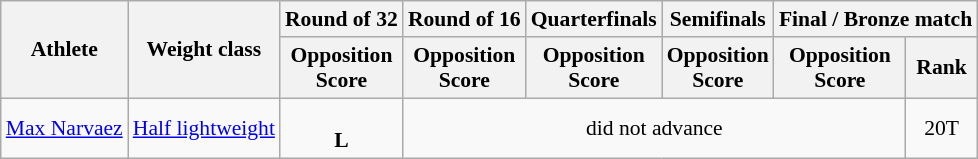<table class=wikitable style="font-size:90%">
<tr>
<th rowspan="2">Athlete</th>
<th rowspan="2">Weight class</th>
<th>Round of 32</th>
<th>Round of 16</th>
<th>Quarterfinals</th>
<th>Semifinals</th>
<th colspan="2">Final / Bronze match</th>
</tr>
<tr>
<th>Opposition<br>Score</th>
<th>Opposition<br>Score</th>
<th>Opposition<br>Score</th>
<th>Opposition<br>Score</th>
<th>Opposition<br>Score</th>
<th>Rank</th>
</tr>
<tr>
<td><a href='#'>Max Narvaez</a></td>
<td><a href='#'>Half lightweight</a></td>
<td align=center> <br> <strong>L</strong></td>
<td align=center colspan=4>did not advance</td>
<td align=center>20T</td>
</tr>
</table>
